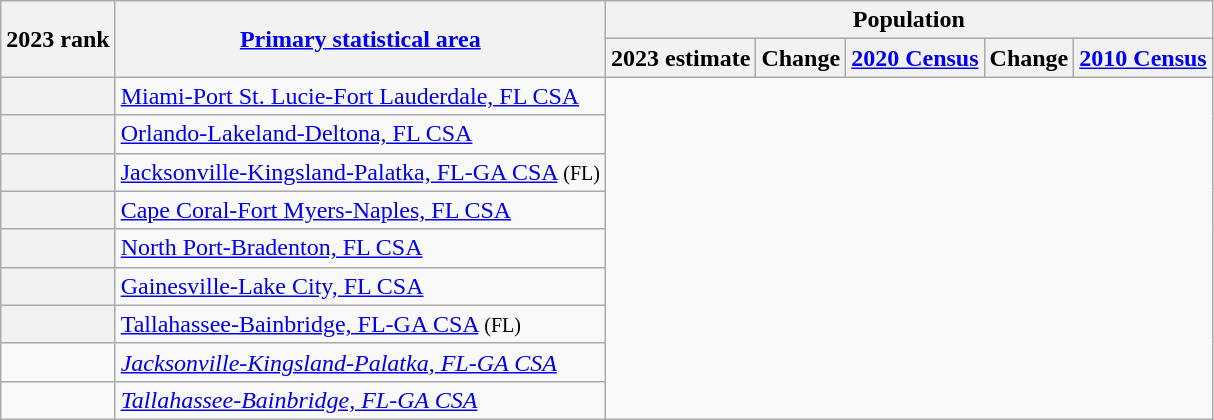<table class="wikitable sortable">
<tr>
<th scope=col rowspan=2>2023 rank</th>
<th scope=col rowspan=2><a href='#'>Primary statistical area</a></th>
<th colspan=5>Population</th>
</tr>
<tr>
<th scope=col>2023 estimate</th>
<th scope=col>Change</th>
<th scope=col><a href='#'>2020 Census</a></th>
<th scope=col>Change</th>
<th scope=col><a href='#'>2010 Census</a></th>
</tr>
<tr>
<th scope=row></th>
<td><a href='#'>Miami-Port St. Lucie-Fort Lauderdale, FL CSA</a><br></td>
</tr>
<tr>
<th scope=row></th>
<td><a href='#'>Orlando-Lakeland-Deltona, FL CSA</a><br></td>
</tr>
<tr>
<th scope=row></th>
<td><a href='#'>Jacksonville-Kingsland-Palatka, FL-GA CSA</a> <small>(FL)</small><br></td>
</tr>
<tr>
<th scope=row></th>
<td><a href='#'>Cape Coral-Fort Myers-Naples, FL CSA</a><br></td>
</tr>
<tr>
<th scope=row></th>
<td><a href='#'>North Port-Bradenton, FL CSA</a><br></td>
</tr>
<tr>
<th scope=row></th>
<td><a href='#'>Gainesville-Lake City, FL CSA</a><br></td>
</tr>
<tr>
<th scope=row></th>
<td><a href='#'>Tallahassee-Bainbridge, FL-GA CSA</a> <small>(FL)</small><br></td>
</tr>
<tr>
<td></td>
<td><em><a href='#'><span>Jacksonville-Kingsland-Palatka, FL-GA CSA</span></a></em><br></td>
</tr>
<tr>
<td></td>
<td><em><a href='#'><span>Tallahassee-Bainbridge, FL-GA CSA</span></a></em><br></td>
</tr>
</table>
